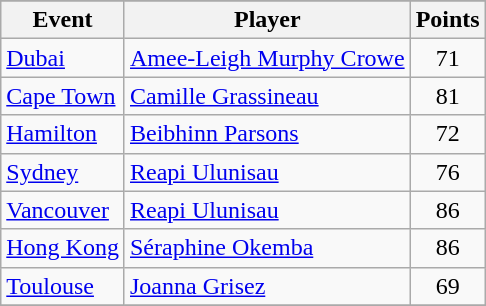<table class="wikitable" style="text-align:left">
<tr>
</tr>
<tr>
<th>Event</th>
<th>Player</th>
<th>Points</th>
</tr>
<tr>
<td><a href='#'>Dubai</a></td>
<td align=left> <a href='#'>Amee-Leigh Murphy Crowe</a></td>
<td align=center>71</td>
</tr>
<tr>
<td><a href='#'>Cape Town</a></td>
<td align=left> <a href='#'>Camille Grassineau</a></td>
<td align=center>81</td>
</tr>
<tr>
<td><a href='#'>Hamilton</a></td>
<td align=left> <a href='#'>Beibhinn Parsons</a></td>
<td align=center>72</td>
</tr>
<tr>
<td><a href='#'>Sydney</a></td>
<td align=left> <a href='#'>Reapi Ulunisau</a></td>
<td align=center>76</td>
</tr>
<tr>
<td><a href='#'>Vancouver</a></td>
<td align=left> <a href='#'>Reapi Ulunisau</a></td>
<td align=center>86</td>
</tr>
<tr>
<td><a href='#'>Hong Kong</a></td>
<td align=left> <a href='#'>Séraphine Okemba</a></td>
<td align=center>86</td>
</tr>
<tr>
<td><a href='#'>Toulouse</a></td>
<td align=left> <a href='#'>Joanna Grisez</a></td>
<td align=center>69</td>
</tr>
<tr>
</tr>
</table>
